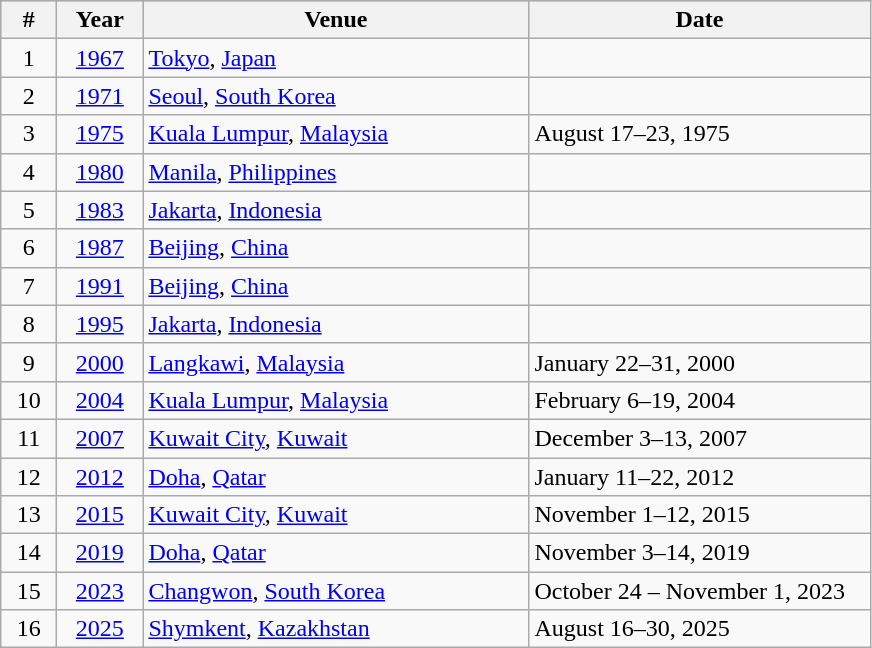<table class="wikitable" style="text-align:center;">
<tr style="background:#cccccc;">
<th width=30>#</th>
<th width=50>Year</th>
<th width=250>Venue</th>
<th width=220>Date</th>
</tr>
<tr>
<td>1</td>
<td><a href='#'>1967</a></td>
<td align=left> <a href='#'>Tokyo</a>, <a href='#'>Japan</a></td>
<td align=left></td>
</tr>
<tr>
<td>2</td>
<td><a href='#'>1971</a></td>
<td align=left> <a href='#'>Seoul</a>, <a href='#'>South Korea</a></td>
<td align=left></td>
</tr>
<tr>
<td>3</td>
<td><a href='#'>1975</a></td>
<td align=left> <a href='#'>Kuala Lumpur</a>, <a href='#'>Malaysia</a></td>
<td align=left>August 17–23, 1975</td>
</tr>
<tr>
<td>4</td>
<td><a href='#'>1980</a></td>
<td align=left> <a href='#'>Manila</a>, <a href='#'>Philippines</a></td>
<td align=left></td>
</tr>
<tr>
<td>5</td>
<td><a href='#'>1983</a></td>
<td align=left> <a href='#'>Jakarta</a>, <a href='#'>Indonesia</a></td>
<td align=left></td>
</tr>
<tr>
<td>6</td>
<td><a href='#'>1987</a></td>
<td align=left> <a href='#'>Beijing</a>, <a href='#'>China</a></td>
<td align=left></td>
</tr>
<tr>
<td>7</td>
<td><a href='#'>1991</a></td>
<td align=left> <a href='#'>Beijing</a>, <a href='#'>China</a></td>
<td align=left></td>
</tr>
<tr>
<td>8</td>
<td><a href='#'>1995</a></td>
<td align=left> <a href='#'>Jakarta</a>, <a href='#'>Indonesia</a></td>
<td align=left></td>
</tr>
<tr>
<td>9</td>
<td><a href='#'>2000</a></td>
<td align=left> <a href='#'>Langkawi</a>, <a href='#'>Malaysia</a></td>
<td align=left>January 22–31, 2000</td>
</tr>
<tr>
<td>10</td>
<td><a href='#'>2004</a></td>
<td align=left> <a href='#'>Kuala Lumpur</a>, <a href='#'>Malaysia</a></td>
<td align=left>February 6–19, 2004</td>
</tr>
<tr>
<td>11</td>
<td><a href='#'>2007</a></td>
<td align=left> <a href='#'>Kuwait City</a>, <a href='#'>Kuwait</a></td>
<td align=left>December 3–13, 2007</td>
</tr>
<tr>
<td>12</td>
<td><a href='#'>2012</a></td>
<td align=left> <a href='#'>Doha</a>, <a href='#'>Qatar</a></td>
<td align=left>January 11–22, 2012</td>
</tr>
<tr>
<td>13</td>
<td><a href='#'>2015</a></td>
<td align=left> <a href='#'>Kuwait City</a>, <a href='#'>Kuwait</a></td>
<td align=left>November 1–12, 2015</td>
</tr>
<tr>
<td>14</td>
<td><a href='#'>2019</a></td>
<td align=left> <a href='#'>Doha</a>, <a href='#'>Qatar</a></td>
<td align=left>November 3–14, 2019</td>
</tr>
<tr>
<td>15</td>
<td><a href='#'>2023</a></td>
<td align=left> <a href='#'>Changwon</a>, <a href='#'>South Korea</a></td>
<td align=left>October 24 – November 1, 2023</td>
</tr>
<tr>
<td>16</td>
<td><a href='#'>2025</a></td>
<td align=left> <a href='#'>Shymkent</a>, <a href='#'>Kazakhstan</a></td>
<td align=left>August 16–30, 2025</td>
</tr>
</table>
